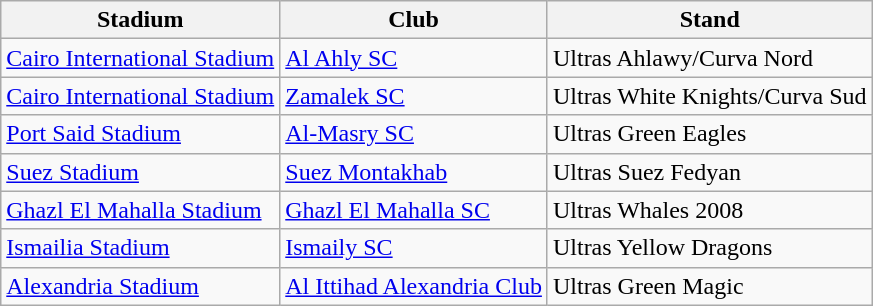<table class="wikitable">
<tr>
<th>Stadium</th>
<th>Club</th>
<th>Stand</th>
</tr>
<tr>
<td style="text-align:left;"><a href='#'>Cairo International Stadium</a></td>
<td><a href='#'>Al Ahly SC</a></td>
<td>Ultras Ahlawy/Curva Nord</td>
</tr>
<tr>
<td style="text-align:left;"><a href='#'>Cairo International Stadium</a></td>
<td><a href='#'>Zamalek SC</a></td>
<td>Ultras White Knights/Curva Sud</td>
</tr>
<tr>
<td style="text-align:left;"><a href='#'>Port Said Stadium</a></td>
<td><a href='#'>Al-Masry SC</a></td>
<td>Ultras Green Eagles</td>
</tr>
<tr>
<td style="text-align:left;"><a href='#'>Suez Stadium</a></td>
<td><a href='#'>Suez Montakhab</a></td>
<td>Ultras Suez Fedyan</td>
</tr>
<tr>
<td style="text-align:left;"><a href='#'>Ghazl El Mahalla Stadium</a></td>
<td><a href='#'>Ghazl El Mahalla SC</a></td>
<td>Ultras Whales 2008</td>
</tr>
<tr>
<td style="text-align:left;"><a href='#'>Ismailia Stadium</a></td>
<td><a href='#'>Ismaily SC</a></td>
<td>Ultras Yellow Dragons</td>
</tr>
<tr>
<td style="text-align:left;"><a href='#'>Alexandria Stadium</a></td>
<td><a href='#'>Al Ittihad Alexandria Club</a></td>
<td>Ultras Green Magic</td>
</tr>
</table>
